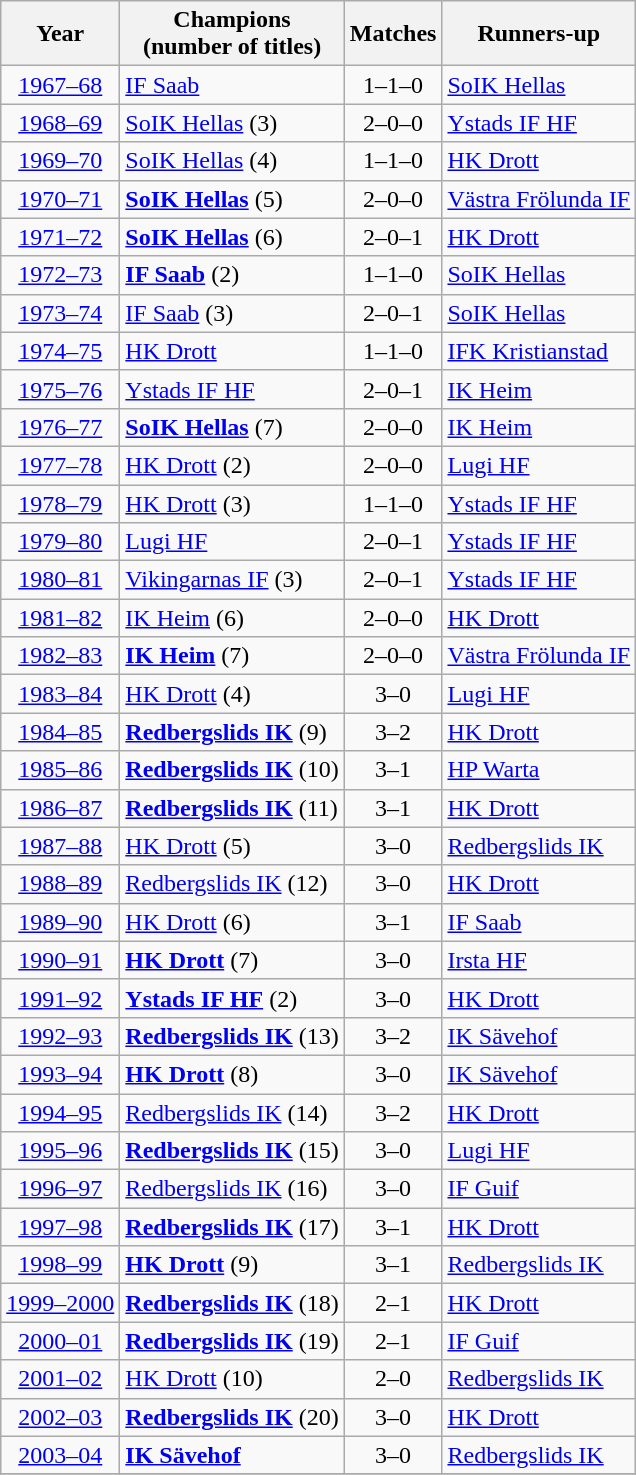<table class="wikitable sortable">
<tr>
<th>Year</th>
<th>Champions<br>(number of titles)</th>
<th>Matches</th>
<th>Runners-up</th>
</tr>
<tr>
<td align=center><a href='#'>1967–68</a></td>
<td><a href='#'>IF Saab</a></td>
<td align=center>1–1–0</td>
<td><a href='#'>SoIK Hellas</a></td>
</tr>
<tr>
<td align=center><a href='#'>1968–69</a></td>
<td><a href='#'>SoIK Hellas</a> (3)</td>
<td align=center>2–0–0</td>
<td><a href='#'>Ystads IF HF</a></td>
</tr>
<tr>
<td align=center><a href='#'>1969–70</a></td>
<td><a href='#'>SoIK Hellas</a> (4)</td>
<td align=center>1–1–0</td>
<td><a href='#'>HK Drott</a></td>
</tr>
<tr>
<td align=center><a href='#'>1970–71</a></td>
<td><strong><a href='#'>SoIK Hellas</a></strong> (5)</td>
<td align=center>2–0–0</td>
<td><a href='#'>Västra Frölunda IF</a></td>
</tr>
<tr>
<td align=center><a href='#'>1971–72</a></td>
<td><strong><a href='#'>SoIK Hellas</a></strong> (6)</td>
<td align=center>2–0–1</td>
<td><a href='#'>HK Drott</a></td>
</tr>
<tr>
<td align=center><a href='#'>1972–73</a></td>
<td><strong><a href='#'>IF Saab</a></strong> (2)</td>
<td align=center>1–1–0</td>
<td><a href='#'>SoIK Hellas</a></td>
</tr>
<tr>
<td align=center><a href='#'>1973–74</a></td>
<td><a href='#'>IF Saab</a> (3)</td>
<td align=center>2–0–1</td>
<td><a href='#'>SoIK Hellas</a></td>
</tr>
<tr>
<td align=center><a href='#'>1974–75</a></td>
<td><a href='#'>HK Drott</a></td>
<td align=center>1–1–0</td>
<td><a href='#'>IFK Kristianstad</a></td>
</tr>
<tr>
<td align=center><a href='#'>1975–76</a></td>
<td><a href='#'>Ystads IF HF</a></td>
<td align=center>2–0–1</td>
<td><a href='#'>IK Heim</a></td>
</tr>
<tr>
<td align=center><a href='#'>1976–77</a></td>
<td><strong><a href='#'>SoIK Hellas</a></strong> (7)</td>
<td align=center>2–0–0</td>
<td><a href='#'>IK Heim</a></td>
</tr>
<tr>
<td align=center><a href='#'>1977–78</a></td>
<td><a href='#'>HK Drott</a> (2)</td>
<td align=center>2–0–0</td>
<td><a href='#'>Lugi HF</a></td>
</tr>
<tr>
<td align=center><a href='#'>1978–79</a></td>
<td><a href='#'>HK Drott</a> (3)</td>
<td align=center>1–1–0</td>
<td><a href='#'>Ystads IF HF</a></td>
</tr>
<tr>
<td align=center><a href='#'>1979–80</a></td>
<td><a href='#'>Lugi HF</a></td>
<td align=center>2–0–1</td>
<td><a href='#'>Ystads IF HF</a></td>
</tr>
<tr>
<td align=center><a href='#'>1980–81</a></td>
<td><a href='#'>Vikingarnas IF</a> (3)</td>
<td align=center>2–0–1</td>
<td><a href='#'>Ystads IF HF</a></td>
</tr>
<tr>
<td align=center><a href='#'>1981–82</a></td>
<td><a href='#'>IK Heim</a> (6)</td>
<td align=center>2–0–0</td>
<td><a href='#'>HK Drott</a></td>
</tr>
<tr>
<td align=center><a href='#'>1982–83</a></td>
<td><strong><a href='#'>IK Heim</a></strong> (7)</td>
<td align=center>2–0–0</td>
<td><a href='#'>Västra Frölunda IF</a></td>
</tr>
<tr>
<td align=center><a href='#'>1983–84</a></td>
<td><a href='#'>HK Drott</a> (4)</td>
<td align=center>3–0</td>
<td><a href='#'>Lugi HF</a></td>
</tr>
<tr>
<td align=center><a href='#'>1984–85</a></td>
<td><strong><a href='#'>Redbergslids IK</a></strong> (9)</td>
<td align=center>3–2</td>
<td><a href='#'>HK Drott</a></td>
</tr>
<tr>
<td align=center><a href='#'>1985–86</a></td>
<td><strong><a href='#'>Redbergslids IK</a></strong> (10)</td>
<td align=center>3–1</td>
<td><a href='#'>HP Warta</a></td>
</tr>
<tr>
<td align=center><a href='#'>1986–87</a></td>
<td><strong><a href='#'>Redbergslids IK</a></strong> (11)</td>
<td align=center>3–1</td>
<td><a href='#'>HK Drott</a></td>
</tr>
<tr>
<td align=center><a href='#'>1987–88</a></td>
<td><a href='#'>HK Drott</a> (5)</td>
<td align=center>3–0</td>
<td><a href='#'>Redbergslids IK</a></td>
</tr>
<tr>
<td align=center><a href='#'>1988–89</a></td>
<td><a href='#'>Redbergslids IK</a> (12)</td>
<td align=center>3–0</td>
<td><a href='#'>HK Drott</a></td>
</tr>
<tr>
<td align=center><a href='#'>1989–90</a></td>
<td><a href='#'>HK Drott</a> (6)</td>
<td align=center>3–1</td>
<td><a href='#'>IF Saab</a></td>
</tr>
<tr>
<td align=center><a href='#'>1990–91</a></td>
<td><strong><a href='#'>HK Drott</a></strong> (7)</td>
<td align=center>3–0</td>
<td><a href='#'>Irsta HF</a></td>
</tr>
<tr>
<td align=center><a href='#'>1991–92</a></td>
<td><strong><a href='#'>Ystads IF HF</a></strong> (2)</td>
<td align=center>3–0</td>
<td><a href='#'>HK Drott</a></td>
</tr>
<tr>
<td align=center><a href='#'>1992–93</a></td>
<td><strong><a href='#'>Redbergslids IK</a></strong> (13)</td>
<td align=center>3–2</td>
<td><a href='#'>IK Sävehof</a></td>
</tr>
<tr>
<td align=center><a href='#'>1993–94</a></td>
<td><strong><a href='#'>HK Drott</a></strong> (8)</td>
<td align=center>3–0</td>
<td><a href='#'>IK Sävehof</a></td>
</tr>
<tr>
<td align=center><a href='#'>1994–95</a></td>
<td><a href='#'>Redbergslids IK</a> (14)</td>
<td align=center>3–2</td>
<td><a href='#'>HK Drott</a></td>
</tr>
<tr>
<td align=center><a href='#'>1995–96</a></td>
<td><strong><a href='#'>Redbergslids IK</a></strong> (15)</td>
<td align=center>3–0</td>
<td><a href='#'>Lugi HF</a></td>
</tr>
<tr>
<td align=center><a href='#'>1996–97</a></td>
<td><a href='#'>Redbergslids IK</a> (16)</td>
<td align=center>3–0</td>
<td><a href='#'>IF Guif</a></td>
</tr>
<tr>
<td align=center><a href='#'>1997–98</a></td>
<td><strong><a href='#'>Redbergslids IK</a></strong> (17)</td>
<td align=center>3–1</td>
<td><a href='#'>HK Drott</a></td>
</tr>
<tr>
<td align=center><a href='#'>1998–99</a></td>
<td><strong><a href='#'>HK Drott</a></strong> (9)</td>
<td align=center>3–1</td>
<td><a href='#'>Redbergslids IK</a></td>
</tr>
<tr>
<td align=center><a href='#'>1999–2000</a></td>
<td><strong><a href='#'>Redbergslids IK</a></strong> (18)</td>
<td align=center>2–1</td>
<td><a href='#'>HK Drott</a></td>
</tr>
<tr>
<td align=center><a href='#'>2000–01</a></td>
<td><strong><a href='#'>Redbergslids IK</a></strong> (19)</td>
<td align=center>2–1</td>
<td><a href='#'>IF Guif</a></td>
</tr>
<tr>
<td align=center><a href='#'>2001–02</a></td>
<td><a href='#'>HK Drott</a> (10)</td>
<td align=center>2–0</td>
<td><a href='#'>Redbergslids IK</a></td>
</tr>
<tr>
<td align=center><a href='#'>2002–03</a></td>
<td><strong><a href='#'>Redbergslids IK</a></strong> (20)</td>
<td align=center>3–0</td>
<td><a href='#'>HK Drott</a></td>
</tr>
<tr>
<td align=center><a href='#'>2003–04</a></td>
<td><strong><a href='#'>IK Sävehof</a></strong></td>
<td align=center>3–0</td>
<td><a href='#'>Redbergslids IK</a></td>
</tr>
<tr>
</tr>
</table>
